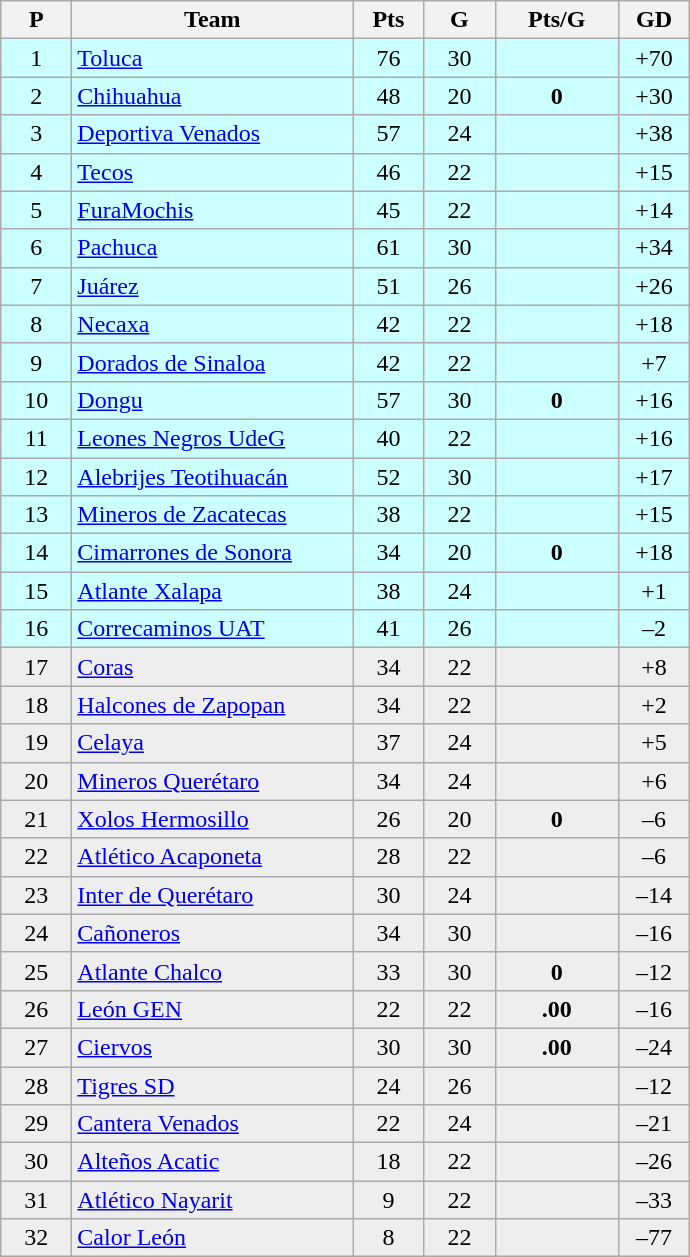<table class="wikitable" style="text-align: center;">
<tr>
<th width=40>P</th>
<th width=180>Team</th>
<th width=40>Pts</th>
<th width=40>G</th>
<th width=75>Pts/G</th>
<th width=40>GD</th>
</tr>
<tr bgcolor=#CCFFFF>
<td>1</td>
<td align=left><a href='#'>Toluca</a></td>
<td>76</td>
<td>30</td>
<td><strong></strong></td>
<td>+70</td>
</tr>
<tr bgcolor=#CCFFFF>
<td>2</td>
<td align=left><a href='#'>Chihuahua</a></td>
<td>48</td>
<td>20</td>
<td><strong>0</strong></td>
<td>+30</td>
</tr>
<tr bgcolor=#CCFFFF>
<td>3</td>
<td align=left><a href='#'>Deportiva Venados</a></td>
<td>57</td>
<td>24</td>
<td><strong></strong></td>
<td>+38</td>
</tr>
<tr bgcolor=#CCFFFF>
<td>4</td>
<td align=left><a href='#'>Tecos</a></td>
<td>46</td>
<td>22</td>
<td><strong></strong></td>
<td>+15</td>
</tr>
<tr bgcolor=#CCFFFF>
<td>5</td>
<td align=left><a href='#'>FuraMochis</a></td>
<td>45</td>
<td>22</td>
<td><strong></strong></td>
<td>+14</td>
</tr>
<tr bgcolor=#CCFFFF>
<td>6</td>
<td align=left><a href='#'>Pachuca</a></td>
<td>61</td>
<td>30</td>
<td><strong></strong></td>
<td>+34</td>
</tr>
<tr bgcolor=#CCFFFF>
<td>7</td>
<td align=left><a href='#'>Juárez</a></td>
<td>51</td>
<td>26</td>
<td><strong></strong></td>
<td>+26</td>
</tr>
<tr bgcolor=#CCFFFF>
<td>8</td>
<td align=left><a href='#'>Necaxa</a></td>
<td>42</td>
<td>22</td>
<td><strong></strong></td>
<td>+18</td>
</tr>
<tr bgcolor=#CCFFFF>
<td>9</td>
<td align=left><a href='#'>Dorados de Sinaloa</a></td>
<td>42</td>
<td>22</td>
<td><strong></strong></td>
<td>+7</td>
</tr>
<tr bgcolor=#CCFFFF>
<td>10</td>
<td align=left><a href='#'>Dongu</a></td>
<td>57</td>
<td>30</td>
<td><strong>0</strong></td>
<td>+16</td>
</tr>
<tr bgcolor=#CCFFFF>
<td>11</td>
<td align=left><a href='#'>Leones Negros UdeG</a></td>
<td>40</td>
<td>22</td>
<td><strong></strong></td>
<td>+16</td>
</tr>
<tr bgcolor=#CCFFFF>
<td>12</td>
<td align=left><a href='#'>Alebrijes Teotihuacán</a></td>
<td>52</td>
<td>30</td>
<td><strong></strong></td>
<td>+17</td>
</tr>
<tr bgcolor=#CCFFFF>
<td>13</td>
<td align=left><a href='#'>Mineros de Zacatecas</a></td>
<td>38</td>
<td>22</td>
<td><strong></strong></td>
<td>+15</td>
</tr>
<tr bgcolor=#CCFFFF>
<td>14</td>
<td align=left><a href='#'>Cimarrones de Sonora</a></td>
<td>34</td>
<td>20</td>
<td><strong>0</strong></td>
<td>+18</td>
</tr>
<tr bgcolor=#CCFFFF>
<td>15</td>
<td align=left><a href='#'>Atlante Xalapa</a></td>
<td>38</td>
<td>24</td>
<td><strong></strong></td>
<td>+1</td>
</tr>
<tr bgcolor=#CCFFFF>
<td>16</td>
<td align=left><a href='#'>Correcaminos UAT</a></td>
<td>41</td>
<td>26</td>
<td><strong></strong></td>
<td>–2</td>
</tr>
<tr bgcolor=#EEEEEE>
<td>17</td>
<td align=left><a href='#'>Coras</a></td>
<td>34</td>
<td>22</td>
<td><strong></strong></td>
<td>+8</td>
</tr>
<tr bgcolor=#EEEEEE>
<td>18</td>
<td align=left><a href='#'>Halcones de Zapopan</a></td>
<td>34</td>
<td>22</td>
<td><strong></strong></td>
<td>+2</td>
</tr>
<tr bgcolor=#EEEEEE>
<td>19</td>
<td align=left><a href='#'>Celaya</a></td>
<td>37</td>
<td>24</td>
<td><strong></strong></td>
<td>+5</td>
</tr>
<tr bgcolor=#EEEEEE>
<td>20</td>
<td align=left><a href='#'>Mineros Querétaro</a></td>
<td>34</td>
<td>24</td>
<td><strong></strong></td>
<td>+6</td>
</tr>
<tr bgcolor=#EEEEEE>
<td>21</td>
<td align=left><a href='#'>Xolos Hermosillo</a></td>
<td>26</td>
<td>20</td>
<td><strong>0</strong></td>
<td>–6</td>
</tr>
<tr bgcolor=#EEEEEE>
<td>22</td>
<td align=left><a href='#'>Atlético Acaponeta</a></td>
<td>28</td>
<td>22</td>
<td><strong></strong></td>
<td>–6</td>
</tr>
<tr bgcolor=#EEEEEE>
<td>23</td>
<td align=left><a href='#'>Inter de Querétaro</a></td>
<td>30</td>
<td>24</td>
<td><strong></strong></td>
<td>–14</td>
</tr>
<tr bgcolor=#EEEEEE>
<td>24</td>
<td align=left><a href='#'>Cañoneros</a></td>
<td>34</td>
<td>30</td>
<td><strong></strong></td>
<td>–16</td>
</tr>
<tr bgcolor=#EEEEEE>
<td>25</td>
<td align=left><a href='#'>Atlante Chalco</a></td>
<td>33</td>
<td>30</td>
<td><strong>0</strong></td>
<td>–12</td>
</tr>
<tr bgcolor=#EEEEEE>
<td>26</td>
<td align=left><a href='#'>León GEN</a></td>
<td>22</td>
<td>22</td>
<td><strong>.00</strong></td>
<td>–16</td>
</tr>
<tr bgcolor=#EEEEEE>
<td>27</td>
<td align=left><a href='#'>Ciervos</a></td>
<td>30</td>
<td>30</td>
<td><strong>.00</strong></td>
<td>–24</td>
</tr>
<tr bgcolor=#EEEEEE>
<td>28</td>
<td align=left><a href='#'>Tigres SD</a></td>
<td>24</td>
<td>26</td>
<td><strong></strong></td>
<td>–12</td>
</tr>
<tr bgcolor=#EEEEEE>
<td>29</td>
<td align=left><a href='#'>Cantera Venados</a></td>
<td>22</td>
<td>24</td>
<td><strong></strong></td>
<td>–21</td>
</tr>
<tr bgcolor=#EEEEEE>
<td>30</td>
<td align=left><a href='#'>Alteños Acatic</a></td>
<td>18</td>
<td>22</td>
<td><strong></strong></td>
<td>–26</td>
</tr>
<tr bgcolor=#EEEEEE>
<td>31</td>
<td align=left><a href='#'>Atlético Nayarit</a></td>
<td>9</td>
<td>22</td>
<td><strong></strong></td>
<td>–33</td>
</tr>
<tr bgcolor=#EEEEEE>
<td>32</td>
<td align=left><a href='#'>Calor León</a></td>
<td>8</td>
<td>22</td>
<td><strong></strong></td>
<td>–77</td>
</tr>
</table>
